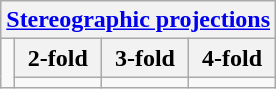<table class="wikitable collapsible collapsed" style="text-align: center;">
<tr>
<th colspan="4"><a href='#'>Stereographic projections</a></th>
</tr>
<tr>
<td rowspan="2"></td>
<th>2-fold</th>
<th>3-fold</th>
<th>4-fold</th>
</tr>
<tr>
<td></td>
<td></td>
<td></td>
</tr>
</table>
